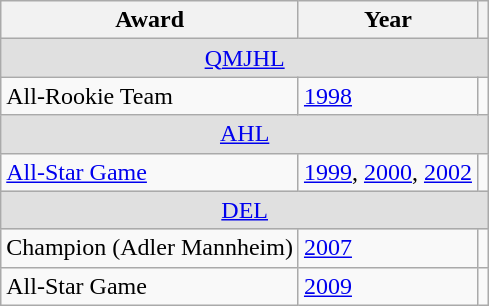<table class="wikitable">
<tr>
<th>Award</th>
<th>Year</th>
<th></th>
</tr>
<tr ALIGN="center" bgcolor="#e0e0e0">
<td colspan="3"><a href='#'>QMJHL</a></td>
</tr>
<tr>
<td>All-Rookie Team</td>
<td><a href='#'>1998</a></td>
<td></td>
</tr>
<tr ALIGN="center" bgcolor="#e0e0e0">
<td colspan="3"><a href='#'>AHL</a></td>
</tr>
<tr>
<td><a href='#'>All-Star Game</a></td>
<td><a href='#'>1999</a>, <a href='#'>2000</a>, <a href='#'>2002</a></td>
<td></td>
</tr>
<tr ALIGN="center" bgcolor="#e0e0e0">
<td colspan="3"><a href='#'>DEL</a></td>
</tr>
<tr>
<td>Champion (Adler Mannheim)</td>
<td><a href='#'>2007</a></td>
<td></td>
</tr>
<tr>
<td>All-Star Game</td>
<td><a href='#'>2009</a></td>
<td></td>
</tr>
</table>
